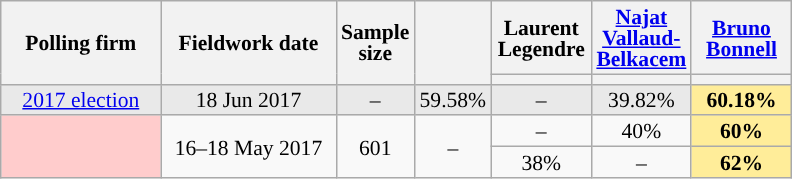<table class="wikitable sortable" style="text-align:center;font-size:90%;line-height:14px;">
<tr style="height:40px;">
<th style="width:100px;" rowspan="2">Polling firm</th>
<th style="width:110px;" rowspan="2">Fieldwork date</th>
<th style="width:35px;" rowspan="2">Sample<br>size</th>
<th style="width:30px;" rowspan="2"></th>
<th class="unsortable" style="width:60px;">Laurent Legendre<br></th>
<th class="unsortable" style="width:60px;"><a href='#'>Najat Vallaud-Belkacem</a><br></th>
<th class="unsortable" style="width:60px;"><a href='#'>Bruno Bonnell</a><br></th>
</tr>
<tr>
<th style="background:"></th>
<th style="background:"></th>
<th style="background:"></th>
</tr>
<tr style="background:#E9E9E9;">
<td><a href='#'>2017 election</a></td>
<td data-sort-value="2017-06-18">18 Jun 2017</td>
<td>–</td>
<td>59.58%</td>
<td>–</td>
<td>39.82%</td>
<td style="background:#FFED99;"><strong>60.18%</strong></td>
</tr>
<tr>
<td rowspan="2" style="background:#FFCCCC;"></td>
<td rowspan="2" data-sort-value="2017-05-18">16–18 May 2017</td>
<td rowspan="2">601</td>
<td rowspan="2">–</td>
<td>–</td>
<td>40%</td>
<td style="background:#FFED99;"><strong>60%</strong></td>
</tr>
<tr>
<td>38%</td>
<td>–</td>
<td style="background:#FFED99;"><strong>62%</strong></td>
</tr>
</table>
